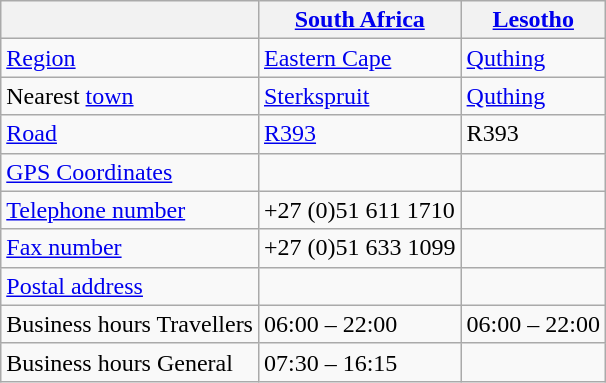<table class="wikitable sortable">
<tr>
<th></th>
<th><a href='#'>South Africa</a></th>
<th><a href='#'>Lesotho</a></th>
</tr>
<tr>
<td><a href='#'>Region</a></td>
<td><a href='#'>Eastern Cape</a></td>
<td><a href='#'>Quthing</a></td>
</tr>
<tr>
<td>Nearest <a href='#'>town</a></td>
<td><a href='#'>Sterkspruit</a></td>
<td><a href='#'>Quthing</a></td>
</tr>
<tr>
<td><a href='#'>Road</a></td>
<td><a href='#'>R393</a></td>
<td>R393</td>
</tr>
<tr>
<td><a href='#'>GPS Coordinates</a></td>
<td></td>
<td></td>
</tr>
<tr>
<td><a href='#'>Telephone number</a></td>
<td>+27 (0)51 611 1710</td>
<td></td>
</tr>
<tr>
<td><a href='#'>Fax number</a></td>
<td>+27 (0)51 633 1099</td>
<td></td>
</tr>
<tr>
<td><a href='#'>Postal address</a></td>
<td></td>
<td></td>
</tr>
<tr>
<td>Business hours Travellers</td>
<td>06:00 – 22:00</td>
<td>06:00 – 22:00</td>
</tr>
<tr>
<td>Business hours General</td>
<td>07:30 – 16:15</td>
<td></td>
</tr>
</table>
